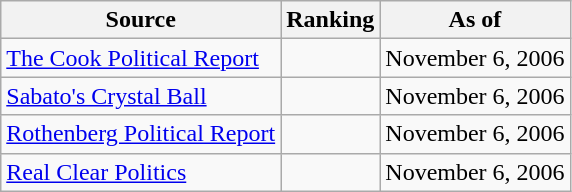<table class="wikitable" style="text-align:center">
<tr>
<th>Source</th>
<th>Ranking</th>
<th>As of</th>
</tr>
<tr>
<td align=left><a href='#'>The Cook Political Report</a></td>
<td></td>
<td>November 6, 2006</td>
</tr>
<tr>
<td align=left><a href='#'>Sabato's Crystal Ball</a></td>
<td></td>
<td>November 6, 2006</td>
</tr>
<tr>
<td align=left><a href='#'>Rothenberg Political Report</a></td>
<td></td>
<td>November 6, 2006</td>
</tr>
<tr>
<td align=left><a href='#'>Real Clear Politics</a></td>
<td></td>
<td>November 6, 2006</td>
</tr>
</table>
